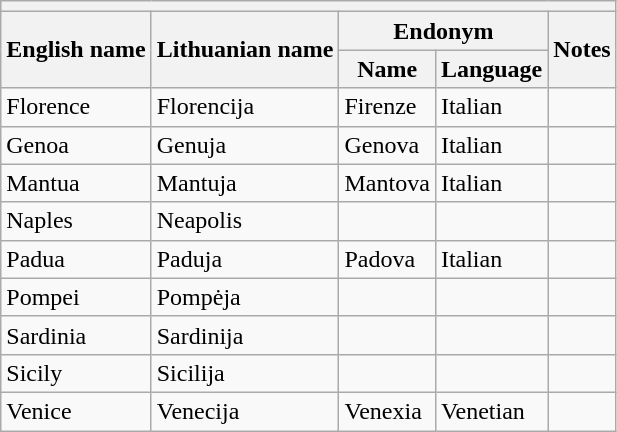<table class="wikitable sortable">
<tr>
<th colspan="5"></th>
</tr>
<tr>
<th rowspan="2">English name</th>
<th rowspan="2">Lithuanian name</th>
<th colspan="2">Endonym</th>
<th rowspan="2">Notes</th>
</tr>
<tr>
<th>Name</th>
<th>Language</th>
</tr>
<tr>
<td>Florence</td>
<td>Florencija</td>
<td>Firenze</td>
<td>Italian</td>
<td></td>
</tr>
<tr>
<td>Genoa</td>
<td>Genuja</td>
<td>Genova</td>
<td>Italian</td>
<td></td>
</tr>
<tr>
<td>Mantua</td>
<td>Mantuja</td>
<td>Mantova</td>
<td>Italian</td>
<td></td>
</tr>
<tr>
<td>Naples</td>
<td>Neapolis</td>
<td></td>
<td></td>
<td></td>
</tr>
<tr>
<td>Padua</td>
<td>Paduja</td>
<td>Padova</td>
<td>Italian</td>
<td></td>
</tr>
<tr>
<td>Pompei</td>
<td>Pompėja</td>
<td></td>
<td></td>
<td></td>
</tr>
<tr>
<td>Sardinia</td>
<td>Sardinija</td>
<td></td>
<td></td>
<td></td>
</tr>
<tr>
<td>Sicily</td>
<td>Sicilija</td>
<td></td>
<td></td>
<td></td>
</tr>
<tr>
<td>Venice</td>
<td>Venecija</td>
<td>Venexia</td>
<td>Venetian</td>
<td></td>
</tr>
</table>
